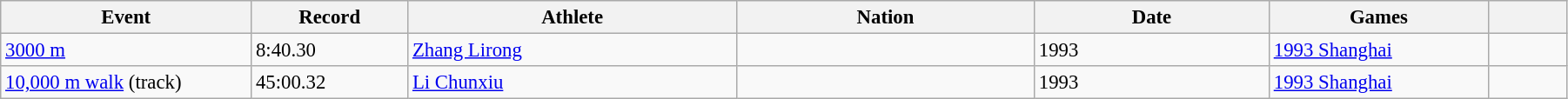<table class="wikitable" style="font-size:95%; width: 95%;">
<tr>
<th width=16%>Event</th>
<th width=10%>Record</th>
<th width=21%>Athlete</th>
<th width=19%>Nation</th>
<th width=15%>Date</th>
<th width=14%>Games</th>
<th width=5%></th>
</tr>
<tr>
<td><a href='#'>3000 m</a></td>
<td>8:40.30</td>
<td><a href='#'>Zhang Lirong</a></td>
<td></td>
<td>1993</td>
<td><a href='#'>1993 Shanghai</a></td>
<td></td>
</tr>
<tr>
<td><a href='#'>10,000 m walk</a> (track)</td>
<td>45:00.32</td>
<td><a href='#'>Li Chunxiu</a></td>
<td></td>
<td>1993</td>
<td><a href='#'>1993 Shanghai</a></td>
<td></td>
</tr>
</table>
